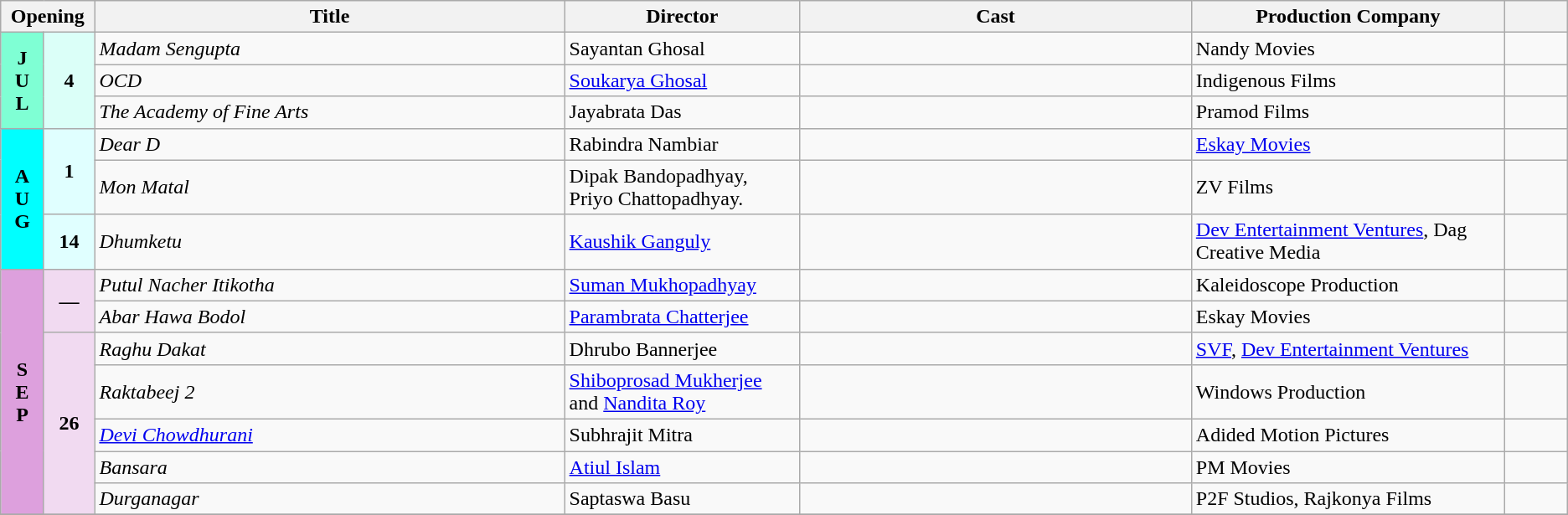<table class="wikitable sortable">
<tr>
<th colspan="2" style="width:6%;"><strong>Opening</strong></th>
<th style="width:30%;">Title</th>
<th style="width:15%;">Director</th>
<th style="width:25%;">Cast</th>
<th style="width:20%;">Production Company</th>
<th style="width:4%;"><strong></strong></th>
</tr>
<tr>
<td rowspan="3" style="text-align:center; background:#7FFFD4; textcolor:#000;"><strong>J<br>U<br>L</strong></td>
<td rowspan="3" style="text-align:center; background:#dbfff8; textcolor:#000;"><strong>4</strong></td>
<td><em>Madam Sengupta</em></td>
<td>Sayantan Ghosal</td>
<td></td>
<td>Nandy Movies</td>
<td></td>
</tr>
<tr>
<td><em>OCD </em></td>
<td><a href='#'>Soukarya Ghosal</a></td>
<td></td>
<td>Indigenous Films</td>
<td></td>
</tr>
<tr>
<td><em>The Academy of Fine Arts</em></td>
<td>Jayabrata Das</td>
<td></td>
<td>Pramod Films</td>
<td></td>
</tr>
<tr>
<td rowspan="3" style="text-align:center; background:#0ff;"><strong>A<br>U<br>G</strong></td>
<td rowspan="2" style="text-align:center; background:#e0ffff;"><strong>1</strong></td>
<td><em>Dear D</em></td>
<td>Rabindra Nambiar</td>
<td></td>
<td><a href='#'>Eskay Movies</a></td>
<td></td>
</tr>
<tr>
<td><em> Mon Matal </em></td>
<td>Dipak Bandopadhyay, Priyo Chattopadhyay.</td>
<td></td>
<td>ZV Films</td>
<td></td>
</tr>
<tr>
<td rowspan="1" style="text-align:center; background:#e0ffff;"><strong>14</strong></td>
<td><em>Dhumketu</em></td>
<td><a href='#'>Kaushik Ganguly</a></td>
<td></td>
<td><a href='#'>Dev Entertainment Ventures</a>, Dag Creative Media</td>
<td></td>
</tr>
<tr>
<td rowspan="7" style="text-align:center; background:plum; textcolor:#010;"><strong>S<br>E<br>P</strong></td>
<td rowspan="2" style="text-align:center; background:#f1daf1;"><strong>—</strong></td>
<td><em>Putul Nacher Itikotha</em></td>
<td><a href='#'>Suman Mukhopadhyay</a></td>
<td></td>
<td>Kaleidoscope Production</td>
<td></td>
</tr>
<tr>
<td><em>Abar Hawa Bodol</em></td>
<td><a href='#'>Parambrata Chatterjee</a></td>
<td></td>
<td>Eskay Movies</td>
<td></td>
</tr>
<tr>
<td rowspan="5" style="text-align:center; background:#f1daf1;"><strong>26</strong></td>
<td><em>Raghu Dakat</em></td>
<td>Dhrubo Bannerjee</td>
<td></td>
<td><a href='#'>SVF</a>, <a href='#'>Dev Entertainment Ventures</a></td>
<td></td>
</tr>
<tr>
<td><em>Raktabeej 2</em></td>
<td><a href='#'>Shiboprosad Mukherjee</a> and <a href='#'>Nandita Roy</a></td>
<td></td>
<td>Windows Production</td>
<td></td>
</tr>
<tr>
<td><em><a href='#'>Devi Chowdhurani</a></em></td>
<td>Subhrajit Mitra</td>
<td></td>
<td>Adided Motion Pictures</td>
<td></td>
</tr>
<tr>
<td><em>Bansara</em></td>
<td><a href='#'>Atiul Islam</a></td>
<td></td>
<td>PM Movies</td>
<td></td>
</tr>
<tr>
<td><em>Durganagar</em></td>
<td>Saptaswa Basu</td>
<td></td>
<td>P2F Studios, Rajkonya Films</td>
<td></td>
</tr>
<tr>
</tr>
</table>
